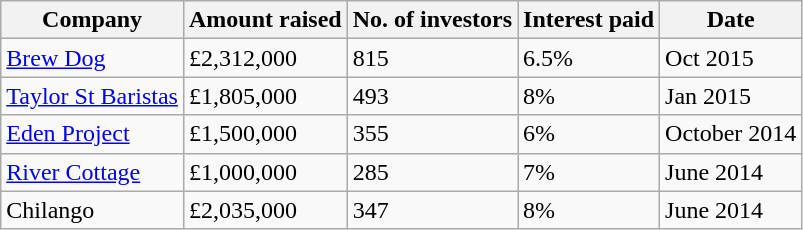<table class="wikitable">
<tr>
<th>Company</th>
<th>Amount raised</th>
<th>No. of investors</th>
<th>Interest paid</th>
<th>Date</th>
</tr>
<tr>
<td><a href='#'>Brew Dog</a></td>
<td>£2,312,000</td>
<td>815</td>
<td>6.5%</td>
<td>Oct 2015</td>
</tr>
<tr>
<td><a href='#'>Taylor St Baristas</a></td>
<td>£1,805,000</td>
<td>493</td>
<td>8%</td>
<td>Jan 2015</td>
</tr>
<tr>
<td><a href='#'>Eden Project</a></td>
<td>£1,500,000</td>
<td>355</td>
<td>6%</td>
<td>October 2014</td>
</tr>
<tr>
<td><a href='#'>River Cottage</a></td>
<td>£1,000,000</td>
<td>285</td>
<td>7%</td>
<td>June 2014</td>
</tr>
<tr>
<td>Chilango</td>
<td>£2,035,000</td>
<td>347</td>
<td>8%</td>
<td>June 2014</td>
</tr>
</table>
